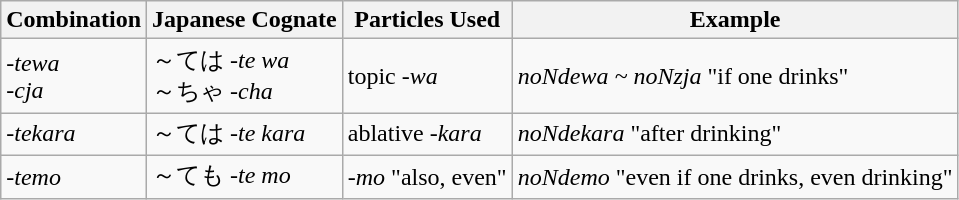<table class="wikitable">
<tr>
<th>Combination</th>
<th>Japanese Cognate</th>
<th>Particles Used</th>
<th>Example</th>
</tr>
<tr>
<td><em>-tewa<br>-cja</em></td>
<td>～ては <em>-te wa</em><br>～ちゃ <em>-cha</em></td>
<td>topic <em>-wa</em></td>
<td><em>noNdewa ~ noNzja</em> "if one drinks"</td>
</tr>
<tr>
<td><em>-tekara</em></td>
<td>～ては <em>-te kara</em></td>
<td>ablative <em>-kara</em></td>
<td><em>noNdekara</em> "after drinking"</td>
</tr>
<tr>
<td><em>-temo</em></td>
<td>～ても <em>-te mo</em></td>
<td><em>-mo</em> "also, even"</td>
<td><em>noNdemo</em> "even if one drinks, even drinking"</td>
</tr>
</table>
